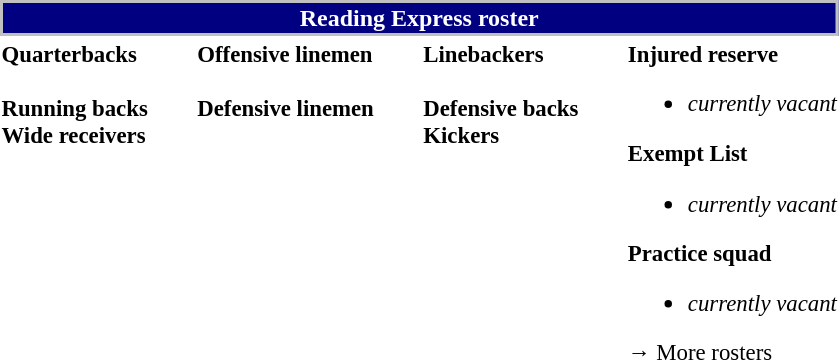<table class="toccolours" style="text-align:left;">
<tr>
<th colspan="7" style="text-align:center; background-color:navy; color:white; border:2px solid silver;">Reading Express roster</th>
</tr>
<tr>
<td style="font-size:95%;vertical-align:top;"><strong>Quarterbacks</strong><br>
<br><strong>Running backs</strong>

<br><strong>Wide receivers</strong>


</td>
<td style="width:25px;"></td>
<td style="font-size: 95%;vertical-align:top;"><strong>Offensive linemen</strong><br>


<br><strong>Defensive linemen</strong>




</td>
<td style="width: 25px;"></td>
<td style="font-size:95%;vertical-align:top;"><strong>Linebackers</strong><br>
<br><strong>Defensive backs</strong>





<br><strong>Kickers</strong>
</td>
<td style="width: 25px;"></td>
<td style="font-size:95%;vertical-align:top;"><strong>Injured reserve</strong><br><ul><li><em>currently vacant</em></li></ul><strong>Exempt List</strong><ul><li><em>currently vacant</em></li></ul><strong>Practice squad</strong><ul><li><em>currently vacant</em></li></ul>
→ More rosters</td>
</tr>
<tr>
</tr>
</table>
